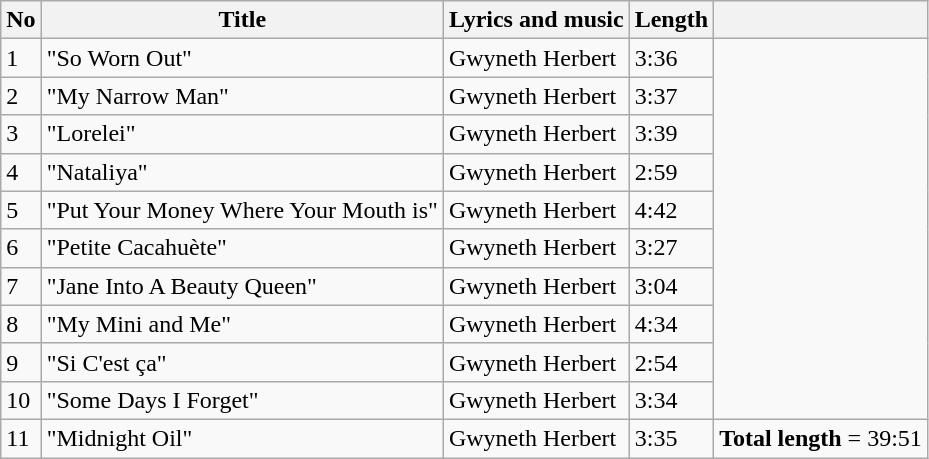<table class="wikitable">
<tr>
<th>No</th>
<th>Title</th>
<th>Lyrics and music</th>
<th>Length</th>
<th></th>
</tr>
<tr>
<td>1</td>
<td>"So Worn Out"</td>
<td>Gwyneth Herbert</td>
<td>3:36</td>
</tr>
<tr>
<td>2</td>
<td>"My Narrow Man"</td>
<td>Gwyneth Herbert</td>
<td>3:37</td>
</tr>
<tr>
<td>3</td>
<td>"Lorelei"</td>
<td>Gwyneth Herbert</td>
<td>3:39</td>
</tr>
<tr>
<td>4</td>
<td>"Nataliya"</td>
<td>Gwyneth Herbert</td>
<td>2:59</td>
</tr>
<tr>
<td>5</td>
<td>"Put Your Money Where Your Mouth is"</td>
<td>Gwyneth Herbert</td>
<td>4:42</td>
</tr>
<tr>
<td>6</td>
<td>"Petite Cacahuète"</td>
<td>Gwyneth Herbert</td>
<td>3:27</td>
</tr>
<tr>
<td>7</td>
<td>"Jane Into A Beauty Queen"</td>
<td>Gwyneth Herbert</td>
<td>3:04</td>
</tr>
<tr>
<td>8</td>
<td>"My Mini and Me"</td>
<td>Gwyneth Herbert</td>
<td>4:34</td>
</tr>
<tr>
<td>9</td>
<td>"Si C'est ça"</td>
<td>Gwyneth Herbert</td>
<td>2:54</td>
</tr>
<tr>
<td>10</td>
<td>"Some Days I Forget"</td>
<td>Gwyneth Herbert</td>
<td>3:34</td>
</tr>
<tr>
<td>11</td>
<td>"Midnight Oil"</td>
<td>Gwyneth Herbert</td>
<td>3:35</td>
<td><strong>Total length</strong> = 39:51</td>
</tr>
</table>
